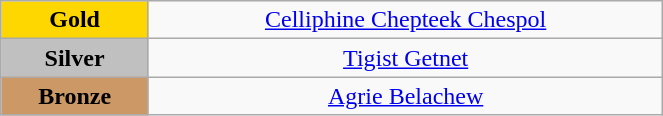<table class="wikitable" style=" text-align:center; " width="35%">
<tr>
<td style="background:gold"><strong>Gold</strong></td>
<td><a href='#'>Celliphine Chepteek Chespol</a> <br><small></small></td>
</tr>
<tr>
<td style="background:silver"><strong>Silver</strong></td>
<td><a href='#'>Tigist Getnet</a><br><small> </small></td>
</tr>
<tr>
<td style="background:#cc9966"><strong>Bronze</strong></td>
<td><a href='#'>Agrie Belachew</a> <br><small></small></td>
</tr>
</table>
